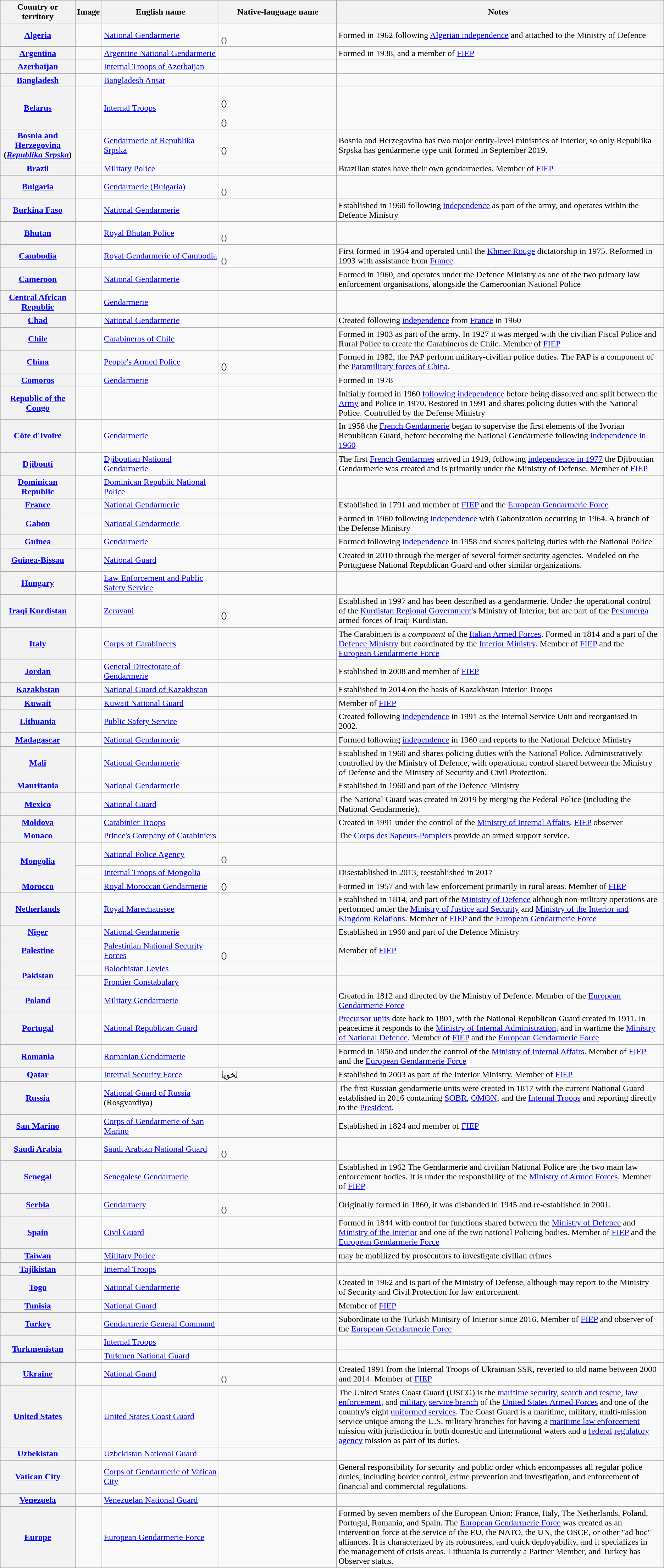<table class="wikitable sortable">
<tr>
<th style="width: 100pt;">Country or territory</th>
<th class="unsortable">Image</th>
<th style="width: 160pt;">English name</th>
<th style="width: 160pt;">Native-language name</th>
<th class="unsortable">Notes</th>
<th class="unsortable"></th>
</tr>
<tr>
<th><a href='#'>Algeria</a></th>
<td></td>
<td><a href='#'>National Gendarmerie</a></td>
<td><br>()</td>
<td>Formed in 1962 following <a href='#'>Algerian independence</a> and attached to the Ministry of Defence</td>
<td></td>
</tr>
<tr>
<th rowspan="1"><a href='#'>Argentina</a></th>
<td></td>
<td><a href='#'>Argentine National Gendarmerie</a></td>
<td></td>
<td>Formed in 1938, and a member of <a href='#'>FIEP</a></td>
<td></td>
</tr>
<tr>
<th><a href='#'>Azerbaijan</a></th>
<td></td>
<td><a href='#'>Internal Troops of Azerbaijan</a></td>
<td></td>
<td></td>
<td></td>
</tr>
<tr>
<th><a href='#'>Bangladesh</a></th>
<td></td>
<td><a href='#'>Bangladesh Ansar</a></td>
<td></td>
<td></td>
<td></td>
</tr>
<tr>
<th rowspan="1"><a href='#'>Belarus</a></th>
<td></td>
<td><a href='#'>Internal Troops</a></td>
<td><br>()<br><br>()</td>
<td></td>
<td></td>
</tr>
<tr>
<th><a href='#'>Bosnia and Herzegovina</a><br>(<em><a href='#'>Republika Srpska</a></em>)</th>
<td></td>
<td><a href='#'>Gendarmerie of Republika Srpska</a></td>
<td> <br> ()</td>
<td>Bosnia and Herzegovina has two major entity-level ministries of interior, so only Republika Srpska has gendarmerie type unit formed in September 2019.</td>
<td></td>
</tr>
<tr>
<th rowspan="1"><a href='#'>Brazil</a></th>
<td></td>
<td><a href='#'>Military Police</a></td>
<td></td>
<td>Brazilian states have their own gendarmeries. Member of <a href='#'>FIEP</a></td>
<td></td>
</tr>
<tr>
<th><a href='#'>Bulgaria</a></th>
<td></td>
<td><a href='#'>Gendarmerie (Bulgaria)</a></td>
<td><br>()</td>
<td></td>
<td></td>
</tr>
<tr>
<th><a href='#'>Burkina Faso</a></th>
<td></td>
<td><a href='#'>National Gendarmerie</a></td>
<td></td>
<td>Established in 1960 following <a href='#'>independence</a> as part of the army, and operates within the Defence Ministry</td>
<td></td>
</tr>
<tr>
<th><a href='#'>Bhutan</a></th>
<td></td>
<td><a href='#'>Royal Bhutan Police</a></td>
<td><br>()</td>
<td></td>
<td></td>
</tr>
<tr>
<th><a href='#'>Cambodia</a></th>
<td></td>
<td><a href='#'>Royal Gendarmerie of Cambodia</a></td>
<td><br>()</td>
<td>First formed in 1954 and operated until the <a href='#'>Khmer Rouge</a> dictatorship in 1975. Reformed in 1993 with assistance from <a href='#'>France</a>.</td>
<td></td>
</tr>
<tr>
<th><a href='#'>Cameroon</a></th>
<td></td>
<td><a href='#'>National Gendarmerie</a></td>
<td></td>
<td>Formed in 1960, and operates under the Defence Ministry as one of the two primary law enforcement organisations, alongside the Cameroonian National Police</td>
<td></td>
</tr>
<tr>
<th><a href='#'>Central African Republic</a></th>
<td></td>
<td><a href='#'>Gendarmerie</a></td>
<td></td>
<td></td>
<td></td>
</tr>
<tr>
<th><a href='#'>Chad</a></th>
<td></td>
<td><a href='#'>National Gendarmerie</a></td>
<td></td>
<td>Created following <a href='#'>independence</a> from <a href='#'>France</a> in 1960</td>
<td></td>
</tr>
<tr>
<th><a href='#'>Chile</a></th>
<td></td>
<td><a href='#'>Carabineros of Chile</a></td>
<td></td>
<td>Formed in 1903 as part of the army. In 1927 it was merged with the civilian Fiscal Police and Rural Police to create the Carabineros de Chile. Member of <a href='#'>FIEP</a></td>
<td></td>
</tr>
<tr>
<th><a href='#'>China</a></th>
<td></td>
<td><a href='#'>People's Armed Police</a></td>
<td><br>()</td>
<td>Formed in 1982, the PAP perform military-civilian police duties. The PAP is a component of the <a href='#'>Paramilitary forces of China</a>.</td>
<td></td>
</tr>
<tr>
<th><a href='#'>Comoros</a></th>
<td></td>
<td><a href='#'>Gendarmerie</a></td>
<td></td>
<td>Formed in 1978</td>
<td></td>
</tr>
<tr>
<th><a href='#'>Republic of the Congo</a></th>
<td></td>
<td></td>
<td></td>
<td>Initially formed in 1960 <a href='#'>following independence</a> before being dissolved and split between the <a href='#'>Army</a> and Police in 1970. Restored in 1991 and shares policing duties with the National Police. Controlled by the Defense Ministry</td>
<td></td>
</tr>
<tr>
<th><a href='#'>Côte d'Ivoire</a></th>
<td></td>
<td><a href='#'>Gendarmerie</a></td>
<td></td>
<td>In 1958 the <a href='#'>French Gendarmerie</a> began to supervise the first elements of the Ivorian Republican Guard, before becoming the National Gendarmerie following <a href='#'>independence in 1960</a></td>
<td></td>
</tr>
<tr>
<th><a href='#'>Djibouti</a></th>
<td></td>
<td><a href='#'>Djiboutian National Gendarmerie</a></td>
<td></td>
<td>The first <a href='#'>French Gendarmes</a> arrived in 1919, following <a href='#'>independence in 1977</a> the Djiboutian Gendarmerie was created and is primarily under the Ministry of Defense. Member of <a href='#'>FIEP</a></td>
<td><br></td>
</tr>
<tr>
<th><a href='#'>Dominican Republic</a></th>
<td></td>
<td><a href='#'>Dominican Republic National Police</a></td>
<td></td>
<td></td>
<td></td>
</tr>
<tr>
<th><a href='#'>France</a></th>
<td></td>
<td><a href='#'>National Gendarmerie</a></td>
<td></td>
<td>Established in 1791 and member of <a href='#'>FIEP</a> and the <a href='#'>European Gendarmerie Force</a></td>
<td><br></td>
</tr>
<tr>
<th><a href='#'>Gabon</a></th>
<td></td>
<td><a href='#'>National Gendarmerie</a></td>
<td></td>
<td>Formed in 1960 following <a href='#'>independence</a> with Gabonization occurring in 1964. A branch of the Defense Ministry</td>
<td></td>
</tr>
<tr>
<th><a href='#'>Guinea</a></th>
<td></td>
<td><a href='#'>Gendarmerie</a></td>
<td></td>
<td>Formed following <a href='#'>independence</a> in 1958 and shares policing duties with the National Police</td>
<td></td>
</tr>
<tr>
<th><a href='#'>Guinea-Bissau</a></th>
<td></td>
<td><a href='#'>National Guard</a></td>
<td></td>
<td>Created in 2010 through the merger of several former security agencies. Modeled on the Portuguese National Republican Guard and other similar organizations.</td>
<td></td>
</tr>
<tr>
<th><a href='#'>Hungary</a></th>
<td></td>
<td><a href='#'>Law Enforcement and Public Safety Service</a></td>
<td></td>
<td></td>
<td></td>
</tr>
<tr>
<th><a href='#'>Iraqi Kurdistan</a></th>
<td></td>
<td><a href='#'>Zeravani</a></td>
<td><br>()</td>
<td>Established in 1997 and has been described as a gendarmerie. Under the operational control of the <a href='#'>Kurdistan Regional Government</a>'s Ministry of Interior, but are part of the <a href='#'>Peshmerga</a> armed forces of Iraqi Kurdistan.</td>
<td><br></td>
</tr>
<tr>
<th rowspan=1><a href='#'>Italy</a></th>
<td></td>
<td><a href='#'>Corps of Carabineers</a></td>
<td></td>
<td>The Carabinieri is a <em>component</em> of the <a href='#'>Italian Armed Forces</a>. Formed in 1814 and a part of the <a href='#'>Defence Ministry</a> but coordinated by the <a href='#'>Interior Ministry</a>. Member of <a href='#'>FIEP</a> and the <a href='#'>European Gendarmerie Force</a></td>
<td><br><br></td>
</tr>
<tr>
<th><a href='#'>Jordan</a></th>
<td></td>
<td><a href='#'>General Directorate of Gendarmerie</a></td>
<td></td>
<td>Established in 2008 and member of <a href='#'>FIEP</a></td>
<td></td>
</tr>
<tr>
<th><a href='#'>Kazakhstan</a></th>
<td></td>
<td><a href='#'>National Guard of Kazakhstan</a></td>
<td></td>
<td>Established in 2014 on the basis of Kazakhstan Interior Troops</td>
<td></td>
</tr>
<tr>
<th><a href='#'>Kuwait</a></th>
<td></td>
<td><a href='#'>Kuwait National Guard</a></td>
<td></td>
<td>Member of <a href='#'>FIEP</a></td>
<td></td>
</tr>
<tr>
<th><a href='#'>Lithuania</a></th>
<td></td>
<td><a href='#'>Public Safety Service</a></td>
<td></td>
<td>Created following <a href='#'>independence</a> in 1991 as the Internal Service Unit and reorganised in 2002.</td>
<td></td>
</tr>
<tr>
<th><a href='#'>Madagascar</a></th>
<td></td>
<td><a href='#'>National Gendarmerie</a></td>
<td></td>
<td>Formed following <a href='#'>independence</a> in 1960 and reports to the National Defence Ministry</td>
<td></td>
</tr>
<tr>
<th><a href='#'>Mali</a></th>
<td></td>
<td><a href='#'>National Gendarmerie</a></td>
<td></td>
<td>Established in 1960 and shares policing duties with the National Police. Administratively controlled by the Ministry of Defence, with operational control shared between the Ministry of Defense and the Ministry of Security and Civil Protection.</td>
<td></td>
</tr>
<tr>
<th rowspan="1"><a href='#'>Mauritania</a></th>
<td></td>
<td><a href='#'>National Gendarmerie</a></td>
<td></td>
<td>Established in 1960 and part of the Defence Ministry</td>
<td></td>
</tr>
<tr>
<th><a href='#'>Mexico</a></th>
<td></td>
<td><a href='#'>National Guard</a></td>
<td></td>
<td>The National Guard was created in 2019 by merging the Federal Police (including the National Gendarmerie).</td>
<td></td>
</tr>
<tr>
<th rowspan="1"><a href='#'>Moldova</a></th>
<td></td>
<td><a href='#'>Carabinier Troops</a></td>
<td></td>
<td>Created in 1991 under the control of the <a href='#'>Ministry of Internal Affairs</a>. <a href='#'>FIEP</a> observer</td>
<td><br></td>
</tr>
<tr>
<th><a href='#'>Monaco</a></th>
<td></td>
<td><a href='#'>Prince's Company of Carabiniers</a></td>
<td></td>
<td>The <a href='#'>Corps des Sapeurs-Pompiers</a> provide an armed support service.</td>
<td></td>
</tr>
<tr>
<th rowspan="2"><a href='#'>Mongolia</a></th>
<td></td>
<td><a href='#'>National Police Agency</a></td>
<td><br>()</td>
<td></td>
<td></td>
</tr>
<tr>
<td></td>
<td><a href='#'>Internal Troops of Mongolia</a></td>
<td></td>
<td>Disestablished in 2013, reestablished in 2017</td>
<td></td>
</tr>
<tr>
<th rowspan="1"><a href='#'>Morocco</a></th>
<td></td>
<td><a href='#'>Royal Moroccan Gendarmerie</a></td>
<td> ()</td>
<td>Formed in 1957 and with law enforcement primarily in rural areas. Member of <a href='#'>FIEP</a></td>
<td><br></td>
</tr>
<tr>
<th><a href='#'>Netherlands</a></th>
<td></td>
<td><a href='#'>Royal Marechaussee</a></td>
<td></td>
<td>Established in 1814, and part of the <a href='#'>Ministry of Defence</a> although non-military operations are performed under the <a href='#'>Ministry of Justice and Security</a> and <a href='#'>Ministry of the Interior and Kingdom Relations</a>. Member of <a href='#'>FIEP</a> and the <a href='#'>European Gendarmerie Force</a></td>
<td><br></td>
</tr>
<tr>
<th><a href='#'>Niger</a></th>
<td></td>
<td><a href='#'>National Gendarmerie</a></td>
<td></td>
<td>Established in 1960 and part of the Defence Ministry</td>
<td></td>
</tr>
<tr>
<th><a href='#'>Palestine</a></th>
<td></td>
<td><a href='#'>Palestinian National Security Forces</a></td>
<td><br>()</td>
<td>Member of <a href='#'>FIEP</a></td>
<td></td>
</tr>
<tr>
<th rowspan="2"><a href='#'>Pakistan</a></th>
<td></td>
<td><a href='#'>Balochistan Levies</a></td>
<td></td>
<td></td>
<td></td>
</tr>
<tr>
<td></td>
<td><a href='#'>Frontier Constabulary</a></td>
<td></td>
<td></td>
<td></td>
</tr>
<tr>
<th><a href='#'>Poland</a></th>
<td></td>
<td><a href='#'>Military Gendarmerie</a></td>
<td></td>
<td>Created in 1812 and directed by the Ministry of Defence. Member of the <a href='#'>European Gendarmerie Force</a></td>
<td></td>
</tr>
<tr>
<th><a href='#'>Portugal</a></th>
<td></td>
<td><a href='#'>National Republican Guard</a></td>
<td></td>
<td><a href='#'>Precursor units</a> date back to 1801, with the National Republican Guard created in 1911. In peacetime it responds to the <a href='#'>Ministry of Internal Administration</a>, and in wartime the <a href='#'>Ministry of National Defence</a>. Member of <a href='#'>FIEP</a> and the <a href='#'>European Gendarmerie Force</a></td>
<td><br><br></td>
</tr>
<tr>
<th><a href='#'>Romania</a></th>
<td></td>
<td><a href='#'>Romanian Gendarmerie</a></td>
<td></td>
<td>Formed in 1850 and under the control of the <a href='#'>Ministry of Internal Affairs</a>. Member of <a href='#'>FIEP</a> and the <a href='#'>European Gendarmerie Force</a></td>
<td><br></td>
</tr>
<tr>
<th><a href='#'>Qatar</a></th>
<td></td>
<td><a href='#'>Internal Security Force</a></td>
<td>لخويا</td>
<td>Established in 2003 as part of the Interior Ministry. Member of <a href='#'>FIEP</a></td>
<td><br></td>
</tr>
<tr>
<th><a href='#'>Russia</a></th>
<td></td>
<td><a href='#'>National Guard of Russia</a> (Rosgvardiya)</td>
<td></td>
<td>The first Russian gendarmerie units were created in 1817 with the current National Guard established in 2016 containing <a href='#'>SOBR</a>, <a href='#'>OMON</a>, and the <a href='#'>Internal Troops</a> and reporting directly to the <a href='#'>President</a>.</td>
<td></td>
</tr>
<tr>
<th><a href='#'>San Marino</a></th>
<td></td>
<td><a href='#'>Corps of Gendarmerie of San Marino</a></td>
<td></td>
<td>Established in 1824 and member of <a href='#'>FIEP</a></td>
<td></td>
</tr>
<tr>
<th><a href='#'>Saudi Arabia</a></th>
<td></td>
<td><a href='#'>Saudi Arabian National Guard</a></td>
<td><br>()</td>
<td></td>
<td></td>
</tr>
<tr>
<th><a href='#'>Senegal</a></th>
<td></td>
<td><a href='#'>Senegalese Gendarmerie</a></td>
<td></td>
<td>Established in 1962 The Gendarmerie and civilian National Police are the two main law enforcement bodies. It is under the responsibility of the <a href='#'>Ministry of Armed Forces</a>. Member of <a href='#'>FIEP</a></td>
<td><br></td>
</tr>
<tr>
<th><a href='#'>Serbia</a></th>
<td></td>
<td><a href='#'>Gendarmery</a></td>
<td><br>()</td>
<td>Originally formed in 1860, it was disbanded in 1945 and re-established in 2001.</td>
<td></td>
</tr>
<tr>
<th><a href='#'>Spain</a></th>
<td></td>
<td><a href='#'>Civil Guard</a></td>
<td></td>
<td>Formed in 1844 with control for functions shared between the <a href='#'>Ministry of Defence</a> and <a href='#'>Ministry of the Interior</a> and one of the two national Policing bodies. Member of <a href='#'>FIEP</a> and the <a href='#'>European Gendarmerie Force</a></td>
<td><br></td>
</tr>
<tr>
<th><a href='#'>Taiwan</a></th>
<td></td>
<td><a href='#'>Military Police</a></td>
<td></td>
<td>may be mobilized by prosecutors to investigate civilian crimes</td>
<td></td>
</tr>
<tr>
<th><a href='#'>Tajikistan</a></th>
<td></td>
<td><a href='#'>Internal Troops</a></td>
<td></td>
<td></td>
<td></td>
</tr>
<tr>
<th><a href='#'>Togo</a></th>
<td></td>
<td><a href='#'>National Gendarmerie</a></td>
<td></td>
<td>Created in 1962 and is part of the Ministry of Defense, although may report to the Ministry of Security and Civil Protection for law enforcement.</td>
<td></td>
</tr>
<tr>
<th><a href='#'>Tunisia</a></th>
<td></td>
<td><a href='#'>National Guard</a></td>
<td></td>
<td>Member of <a href='#'>FIEP</a></td>
<td></td>
</tr>
<tr>
<th><a href='#'>Turkey</a></th>
<td></td>
<td><a href='#'>Gendarmerie General Command</a></td>
<td></td>
<td>Subordinate to the Turkish Ministry of Interior since 2016. Member of <a href='#'>FIEP</a> and observer of the <a href='#'>European Gendarmerie Force</a></td>
<td></td>
</tr>
<tr>
<th rowspan="2"><a href='#'>Turkmenistan</a></th>
<td></td>
<td><a href='#'>Internal Troops</a></td>
<td></td>
<td></td>
<td></td>
</tr>
<tr>
<td></td>
<td><a href='#'>Turkmen National Guard</a></td>
<td></td>
<td></td>
<td></td>
</tr>
<tr>
<th><a href='#'>Ukraine</a></th>
<td></td>
<td><a href='#'>National Guard</a></td>
<td><br>()</td>
<td>Created 1991 from the Internal Troops of Ukrainian SSR, reverted to old name between 2000 and 2014. Member of <a href='#'>FIEP</a></td>
<td></td>
</tr>
<tr>
<th><a href='#'>United States</a></th>
<td></td>
<td><a href='#'>United States Coast Guard</a></td>
<td></td>
<td>The United States Coast Guard (USCG) is the <a href='#'>maritime security</a>, <a href='#'>search and rescue</a>, <a href='#'>law enforcement</a>, and <a href='#'>military</a> <a href='#'>service branch</a> of the <a href='#'>United States Armed Forces</a> and one of the country's eight <a href='#'>uniformed services</a>. The Coast Guard is a maritime, military, multi-mission service unique among the U.S. military branches for having a <a href='#'>maritime law enforcement</a> mission with jurisdiction in both domestic and international waters and a <a href='#'>federal</a> <a href='#'>regulatory agency</a> mission as part of its duties.</td>
<td></td>
</tr>
<tr>
<th><a href='#'>Uzbekistan</a></th>
<td></td>
<td><a href='#'>Uzbekistan National Guard</a></td>
<td></td>
<td></td>
<td></td>
</tr>
<tr>
<th><a href='#'>Vatican City</a></th>
<td></td>
<td><a href='#'>Corps of Gendarmerie of Vatican City</a></td>
<td></td>
<td>General responsibility for security and public order which encompasses all regular police duties, including border control, crime prevention and investigation, and enforcement of financial and commercial regulations.</td>
<td></td>
</tr>
<tr>
<th><a href='#'>Venezuela</a></th>
<td></td>
<td><a href='#'>Venezuelan National Guard</a></td>
<td></td>
<td></td>
<td></td>
</tr>
<tr>
<th><a href='#'>Europe</a></th>
<td></td>
<td><a href='#'>European Gendarmerie Force</a></td>
<td><br><br><br></td>
<td>Formed by seven members of the European Union: France, Italy, The Netherlands, Poland, Portugal, Romania, and Spain. The <a href='#'>European Gendarmerie Force</a> was created as an intervention force at the service of the EU, the NATO, the UN, the OSCE, or other "ad hoc" alliances. It is characterized by its robustness, and quick deployability, and it specializes in the management of crisis areas. Lithuania is currently a Partner Member, and Turkey has Observer status.</td>
<td></td>
</tr>
</table>
